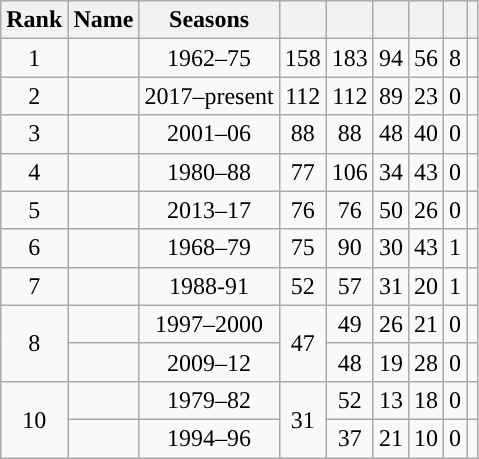<table class="wikitable sortable" style="text-align:center">
<tr>
<th>Rank</th>
<th>Name</th>
<th>Seasons</th>
<th></th>
<th></th>
<th></th>
<th></th>
<th></th>
<th></th>
</tr>
<tr>
<td>1</td>
<td></td>
<td>1962–75</td>
<td>158</td>
<td>183</td>
<td>94</td>
<td>56</td>
<td>8</td>
<td></td>
</tr>
<tr>
<td>2</td>
<td></td>
<td>2017–present</td>
<td>112</td>
<td>112</td>
<td>89</td>
<td>23</td>
<td>0</td>
<td></td>
</tr>
<tr>
<td>3</td>
<td></td>
<td>2001–06</td>
<td>88</td>
<td>88</td>
<td>48</td>
<td>40</td>
<td>0</td>
<td></td>
</tr>
<tr>
<td>4</td>
<td></td>
<td>1980–88</td>
<td>77</td>
<td>106</td>
<td>34</td>
<td>43</td>
<td>0</td>
<td></td>
</tr>
<tr>
<td>5</td>
<td></td>
<td>2013–17</td>
<td>76</td>
<td>76</td>
<td>50</td>
<td>26</td>
<td>0</td>
<td></td>
</tr>
<tr>
<td>6</td>
<td></td>
<td>1968–79</td>
<td>75</td>
<td>90</td>
<td>30</td>
<td>43</td>
<td>1</td>
<td></td>
</tr>
<tr>
<td>7</td>
<td></td>
<td>1988-91</td>
<td>52</td>
<td>57</td>
<td>31</td>
<td>20</td>
<td>1</td>
<td></td>
</tr>
<tr>
<td rowspan="2">8</td>
<td></td>
<td>1997–2000</td>
<td rowspan="2">47</td>
<td>49</td>
<td>26</td>
<td>21</td>
<td>0</td>
<td></td>
</tr>
<tr>
<td></td>
<td>2009–12</td>
<td>48</td>
<td>19</td>
<td>28</td>
<td>0</td>
<td></td>
</tr>
<tr>
<td rowspan="2">10</td>
<td></td>
<td>1979–82</td>
<td rowspan="2">31</td>
<td>52</td>
<td>13</td>
<td>18</td>
<td>0</td>
<td></td>
</tr>
<tr>
<td></td>
<td>1994–96</td>
<td>37</td>
<td>21</td>
<td>10</td>
<td>0</td>
<td></td>
</tr>
</table>
